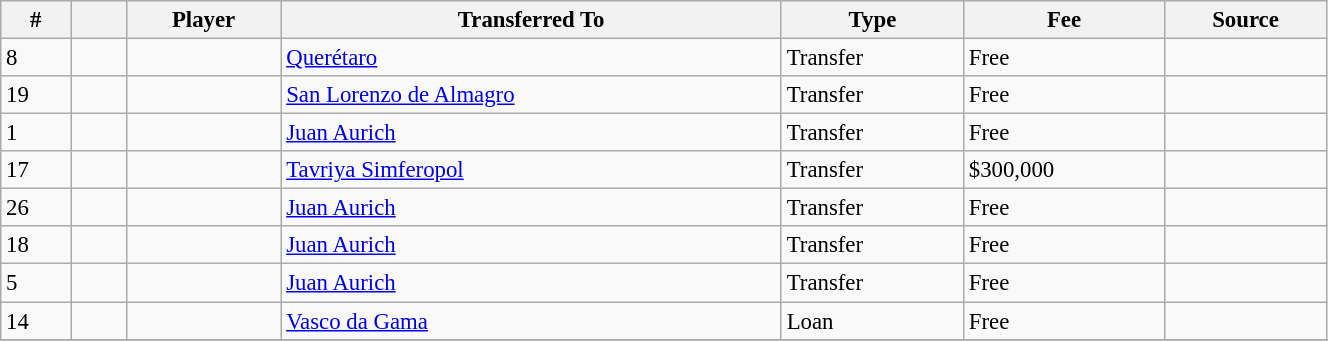<table width=70% class="wikitable sortable" style="text-align:center; font-size:95%; text-align:left">
<tr>
<th><strong>#</strong></th>
<th style="width:30px;"></th>
<th><strong>Player </strong></th>
<th><strong>Transferred To</strong></th>
<th><strong>Type </strong></th>
<th><strong>Fee</strong></th>
<th><strong>Source</strong></th>
</tr>
<tr>
<td>8</td>
<td align=center></td>
<td></td>
<td> <a href='#'>Querétaro</a></td>
<td>Transfer</td>
<td>Free</td>
<td></td>
</tr>
<tr>
<td>19</td>
<td align=center></td>
<td></td>
<td> <a href='#'>San Lorenzo de Almagro</a></td>
<td>Transfer</td>
<td>Free</td>
<td></td>
</tr>
<tr>
<td>1</td>
<td align=center></td>
<td></td>
<td> <a href='#'>Juan Aurich</a></td>
<td>Transfer</td>
<td>Free</td>
<td></td>
</tr>
<tr>
<td>17</td>
<td align=center></td>
<td></td>
<td> <a href='#'>Tavriya Simferopol</a></td>
<td>Transfer</td>
<td>$300,000</td>
<td></td>
</tr>
<tr>
<td>26</td>
<td align=center></td>
<td></td>
<td> <a href='#'>Juan Aurich</a></td>
<td>Transfer</td>
<td>Free</td>
<td></td>
</tr>
<tr>
<td>18</td>
<td align=center></td>
<td></td>
<td> <a href='#'>Juan Aurich</a></td>
<td>Transfer</td>
<td>Free</td>
<td></td>
</tr>
<tr>
<td>5</td>
<td align=center></td>
<td></td>
<td> <a href='#'>Juan Aurich</a></td>
<td>Transfer</td>
<td>Free</td>
<td></td>
</tr>
<tr>
<td>14</td>
<td align=center></td>
<td></td>
<td> <a href='#'>Vasco da Gama</a></td>
<td>Loan</td>
<td>Free</td>
<td></td>
</tr>
<tr>
</tr>
</table>
